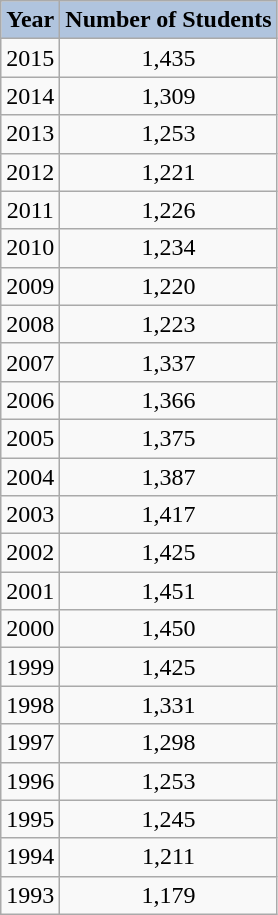<table class="wikitable mw-collapsible mw-collapsed" style="text-align:center;">
<tr>
<th style="background:#b0c4de;">Year</th>
<th style="background:#b0c4de;">Number of Students</th>
</tr>
<tr>
<td>2015</td>
<td>1,435</td>
</tr>
<tr>
<td>2014</td>
<td>1,309</td>
</tr>
<tr>
<td>2013</td>
<td>1,253</td>
</tr>
<tr>
<td>2012</td>
<td>1,221</td>
</tr>
<tr>
<td>2011</td>
<td>1,226</td>
</tr>
<tr>
<td>2010</td>
<td>1,234</td>
</tr>
<tr>
<td>2009</td>
<td>1,220</td>
</tr>
<tr>
<td>2008</td>
<td>1,223</td>
</tr>
<tr>
<td>2007</td>
<td>1,337</td>
</tr>
<tr>
<td>2006</td>
<td>1,366</td>
</tr>
<tr>
<td>2005</td>
<td>1,375</td>
</tr>
<tr>
<td>2004</td>
<td>1,387</td>
</tr>
<tr>
<td>2003</td>
<td>1,417</td>
</tr>
<tr>
<td>2002</td>
<td>1,425</td>
</tr>
<tr>
<td>2001</td>
<td>1,451</td>
</tr>
<tr>
<td>2000</td>
<td>1,450</td>
</tr>
<tr>
<td>1999</td>
<td>1,425</td>
</tr>
<tr>
<td>1998</td>
<td>1,331</td>
</tr>
<tr>
<td>1997</td>
<td>1,298</td>
</tr>
<tr>
<td>1996</td>
<td>1,253</td>
</tr>
<tr>
<td>1995</td>
<td>1,245</td>
</tr>
<tr>
<td>1994</td>
<td>1,211</td>
</tr>
<tr>
<td>1993</td>
<td>1,179</td>
</tr>
</table>
